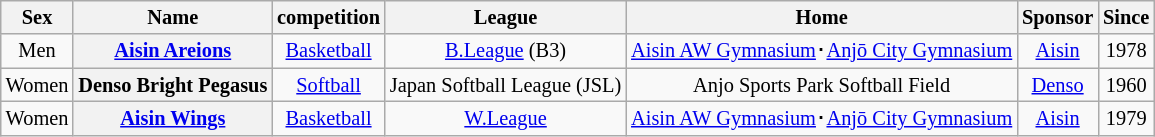<table class="sortable wikitable" style="text-align:center;font-size:85%;">
<tr>
<th>Sex</th>
<th>Name</th>
<th>competition</th>
<th>League</th>
<th>Home</th>
<th>Sponsor</th>
<th>Since</th>
</tr>
<tr>
<td>Men</td>
<th><a href='#'>Aisin Areions</a></th>
<td><a href='#'>Basketball</a></td>
<td><a href='#'>B.League</a> (B3)</td>
<td><a href='#'>Aisin AW Gymnasium</a>･<a href='#'>Anjō City Gymnasium</a></td>
<td><a href='#'>Aisin</a></td>
<td>1978</td>
</tr>
<tr>
<td>Women</td>
<th>Denso Bright Pegasus</th>
<td><a href='#'>Softball</a></td>
<td>Japan Softball League (JSL)</td>
<td>Anjo Sports Park Softball Field</td>
<td><a href='#'>Denso</a></td>
<td>1960</td>
</tr>
<tr>
<td>Women</td>
<th><a href='#'>Aisin Wings</a></th>
<td><a href='#'>Basketball</a></td>
<td><a href='#'>W.League</a></td>
<td><a href='#'>Aisin AW Gymnasium</a>･<a href='#'>Anjō City Gymnasium</a></td>
<td><a href='#'>Aisin</a></td>
<td>1979</td>
</tr>
</table>
